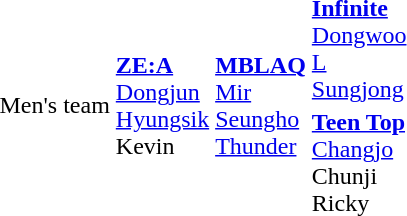<table>
<tr>
<td rowspan="2">Men's team</td>
<td rowspan="2"><strong><a href='#'>ZE:A</a></strong><br><a href='#'>Dongjun</a><br><a href='#'>Hyungsik</a><br>Kevin</td>
<td rowspan="2"><strong><a href='#'>MBLAQ</a></strong><br><a href='#'>Mir</a><br><a href='#'>Seungho</a><br><a href='#'>Thunder</a></td>
<td><strong><a href='#'>Infinite</a></strong><br><a href='#'>Dongwoo</a><br><a href='#'>L</a><br><a href='#'>Sungjong</a></td>
</tr>
<tr>
<td><strong><a href='#'>Teen Top</a></strong><br><a href='#'>Changjo</a><br>Chunji<br>Ricky</td>
</tr>
</table>
